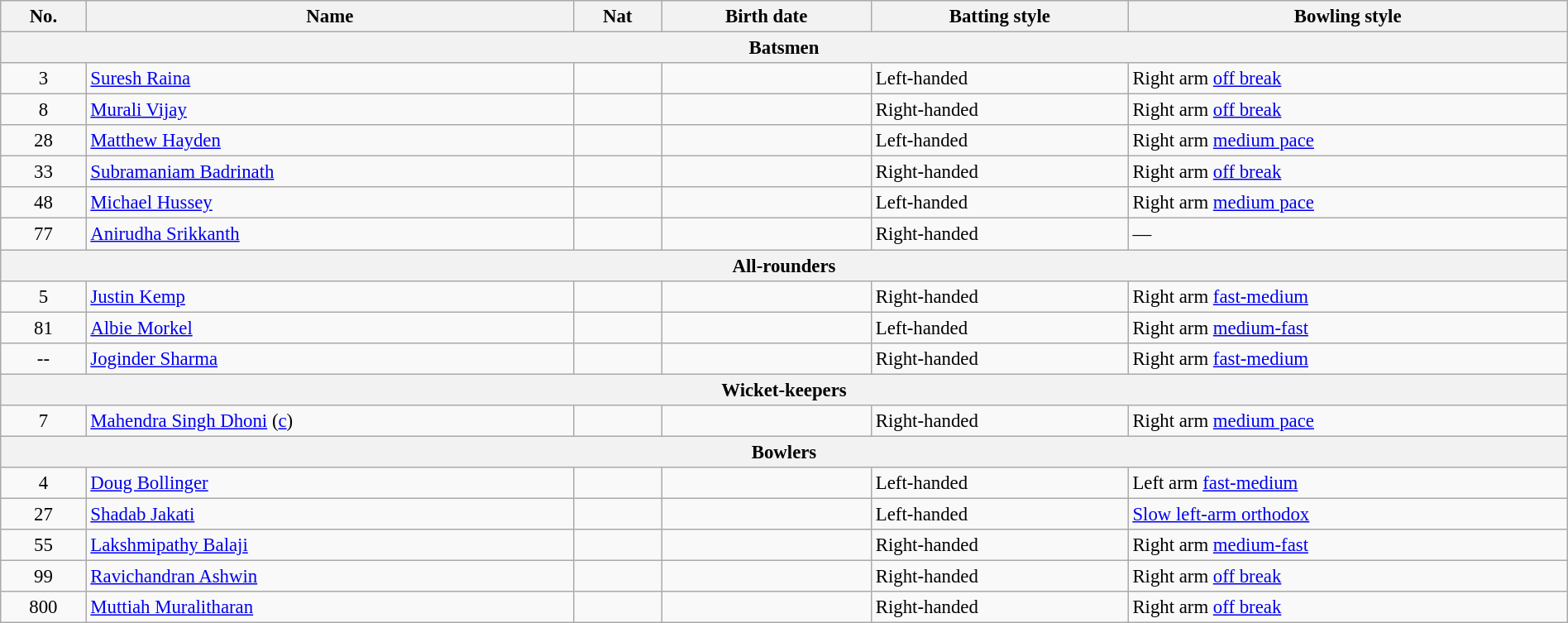<table class="wikitable" style="font-size:95%;" width="100%">
<tr>
<th>No.</th>
<th>Name</th>
<th>Nat</th>
<th>Birth date</th>
<th>Batting style</th>
<th>Bowling style</th>
</tr>
<tr>
<th colspan="6">Batsmen</th>
</tr>
<tr>
<td style="text-align:center">3</td>
<td><a href='#'>Suresh Raina</a></td>
<td style="text-align:center"></td>
<td></td>
<td>Left-handed</td>
<td>Right arm <a href='#'>off break</a></td>
</tr>
<tr>
<td style="text-align:center">8</td>
<td><a href='#'>Murali Vijay</a></td>
<td style="text-align:center"></td>
<td></td>
<td>Right-handed</td>
<td>Right arm <a href='#'>off break</a></td>
</tr>
<tr>
<td style="text-align:center">28</td>
<td><a href='#'>Matthew Hayden</a></td>
<td style="text-align:center"></td>
<td></td>
<td>Left-handed</td>
<td>Right arm <a href='#'>medium pace</a></td>
</tr>
<tr>
<td style="text-align:center">33</td>
<td><a href='#'>Subramaniam Badrinath</a></td>
<td style="text-align:center"></td>
<td></td>
<td>Right-handed</td>
<td>Right arm <a href='#'>off break</a></td>
</tr>
<tr>
<td style="text-align:center">48</td>
<td><a href='#'>Michael Hussey</a></td>
<td style="text-align:center"></td>
<td></td>
<td>Left-handed</td>
<td>Right arm <a href='#'>medium pace</a></td>
</tr>
<tr>
<td style="text-align:center">77</td>
<td><a href='#'>Anirudha Srikkanth</a></td>
<td style="text-align:center"></td>
<td></td>
<td>Right-handed</td>
<td>—</td>
</tr>
<tr>
<th colspan="6">All-rounders</th>
</tr>
<tr>
<td style="text-align:center">5</td>
<td><a href='#'>Justin Kemp</a></td>
<td style="text-align:center"></td>
<td></td>
<td>Right-handed</td>
<td>Right arm <a href='#'>fast-medium</a></td>
</tr>
<tr>
<td style="text-align:center">81</td>
<td><a href='#'>Albie Morkel</a></td>
<td style="text-align:center"></td>
<td></td>
<td>Left-handed</td>
<td>Right arm <a href='#'>medium-fast</a></td>
</tr>
<tr>
<td style="text-align:center">--</td>
<td><a href='#'>Joginder Sharma</a></td>
<td style="text-align:center"></td>
<td></td>
<td>Right-handed</td>
<td>Right arm <a href='#'>fast-medium</a></td>
</tr>
<tr>
<th colspan="6">Wicket-keepers</th>
</tr>
<tr>
<td style="text-align:center">7</td>
<td><a href='#'>Mahendra Singh Dhoni</a> (<a href='#'>c</a>)</td>
<td style="text-align:center"></td>
<td></td>
<td>Right-handed</td>
<td>Right arm <a href='#'>medium pace</a></td>
</tr>
<tr>
<th colspan="6">Bowlers</th>
</tr>
<tr>
<td style="text-align:center">4</td>
<td><a href='#'>Doug Bollinger</a></td>
<td style="text-align:center"></td>
<td></td>
<td>Left-handed</td>
<td>Left arm <a href='#'>fast-medium</a></td>
</tr>
<tr>
<td style="text-align:center">27</td>
<td><a href='#'>Shadab Jakati</a></td>
<td style="text-align:center"></td>
<td></td>
<td>Left-handed</td>
<td><a href='#'>Slow left-arm orthodox</a></td>
</tr>
<tr>
<td style="text-align:center">55</td>
<td><a href='#'>Lakshmipathy Balaji</a></td>
<td style="text-align:center"></td>
<td></td>
<td>Right-handed</td>
<td>Right arm <a href='#'>medium-fast</a></td>
</tr>
<tr>
<td style="text-align:center">99</td>
<td><a href='#'>Ravichandran Ashwin</a></td>
<td style="text-align:center"></td>
<td></td>
<td>Right-handed</td>
<td>Right arm <a href='#'>off break</a></td>
</tr>
<tr>
<td style="text-align:center">800</td>
<td><a href='#'>Muttiah Muralitharan</a></td>
<td style="text-align:center"></td>
<td></td>
<td>Right-handed</td>
<td>Right arm <a href='#'>off break</a></td>
</tr>
</table>
